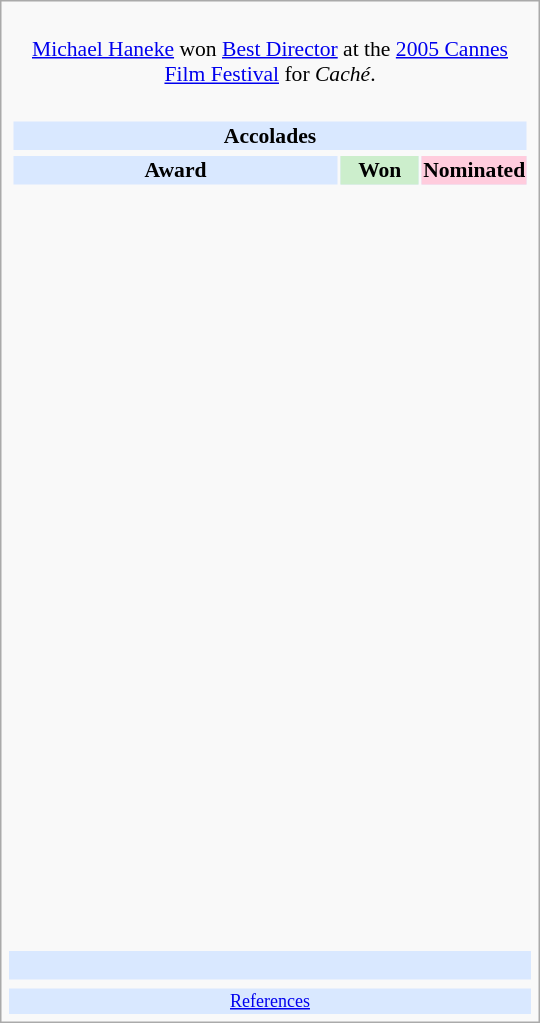<table class="infobox" style="width: 25em; text-align: left; font-size: 90%; vertical-align: middle;">
<tr>
<td colspan="3" style="text-align:center;"><br><a href='#'>Michael Haneke</a> won <a href='#'>Best Director</a> at the <a href='#'>2005 Cannes Film Festival</a> for <em>Caché</em>.</td>
</tr>
<tr>
<td colspan=3><br><table class="collapsible collapsed" width=100%>
<tr>
<th colspan=3 style="background-color: #D9E8FF; text-align: center;">Accolades</th>
</tr>
<tr>
</tr>
<tr style="background:#d9e8ff; text-align:center;">
<td style="text-align:center;"><strong>Award</strong></td>
<td style="text-align:center; background:#cec; text-size:0.9em; width:50px;"><strong>Won</strong></td>
<td style="text-align:center; background:#fcd; text-size:0.9em; width:50px;"><strong>Nominated</strong></td>
</tr>
<tr>
<td style="text-align:center;"><br></td>
<td></td>
<td></td>
</tr>
<tr>
<td style="text-align:center;"><br></td>
<td></td>
<td></td>
</tr>
<tr>
<td style="text-align:center;"><br></td>
<td></td>
<td></td>
</tr>
<tr>
<td style="text-align:center;"><br></td>
<td></td>
<td></td>
</tr>
<tr>
<td style="text-align:center;"><br></td>
<td></td>
<td></td>
</tr>
<tr>
<td style="text-align:center;"><br></td>
<td></td>
<td></td>
</tr>
<tr>
<td style="text-align:center;"><br></td>
<td></td>
<td></td>
</tr>
<tr>
<td style="text-align:center;"><br></td>
<td></td>
<td></td>
</tr>
<tr>
<td style="text-align:center;"><br></td>
<td></td>
<td></td>
</tr>
<tr>
<td style="text-align:center;"><br></td>
<td></td>
<td></td>
</tr>
<tr>
<td style="text-align:center;"><br></td>
<td></td>
<td></td>
</tr>
<tr>
<td style="text-align:center;"><br></td>
<td></td>
<td></td>
</tr>
<tr>
<td style="text-align:center;"><br></td>
<td></td>
<td></td>
</tr>
<tr>
<td style="text-align:center;"><br></td>
<td></td>
<td></td>
</tr>
<tr>
<td style="text-align:center;"><br></td>
<td></td>
<td></td>
</tr>
<tr>
<td style="text-align:center;"><br></td>
<td></td>
<td></td>
</tr>
<tr>
<td style="text-align:center;"><br></td>
<td></td>
<td></td>
</tr>
<tr>
<td style="text-align:center;"><br></td>
<td></td>
<td></td>
</tr>
<tr>
<td style="text-align:center;"><br></td>
<td></td>
<td></td>
</tr>
<tr>
<td style="text-align:center;"><br></td>
<td></td>
<td></td>
</tr>
<tr>
<td style="text-align:center;"><br></td>
<td></td>
<td></td>
</tr>
<tr>
<td style="text-align:center;"><br></td>
<td></td>
<td></td>
</tr>
<tr>
<td style="text-align:center;"><br></td>
<td></td>
<td></td>
</tr>
<tr>
<td style="text-align:center;"><br></td>
<td></td>
<td></td>
</tr>
<tr>
</tr>
</table>
</td>
</tr>
<tr style="background:#d9e8ff;">
<td style="text-align:center;" colspan="3"><br></td>
</tr>
<tr>
<td></td>
<td></td>
<td></td>
</tr>
<tr style="background:#d9e8ff;">
<td colspan="3" style="font-size: smaller; text-align:center;"><a href='#'>References</a></td>
</tr>
</table>
